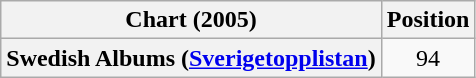<table class="wikitable plainrowheaders" style="text-align:center;">
<tr>
<th>Chart (2005)</th>
<th>Position</th>
</tr>
<tr>
<th scope="row">Swedish Albums (<a href='#'>Sverigetopplistan</a>)</th>
<td>94</td>
</tr>
</table>
